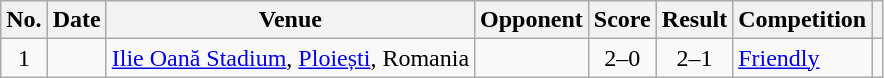<table class="wikitable sortable">
<tr>
<th scope="col">No.</th>
<th scope="col">Date</th>
<th scope="col">Venue</th>
<th scope="col">Opponent</th>
<th scope="col">Score</th>
<th scope="col">Result</th>
<th scope="col">Competition</th>
<th scope="col" class="unsortable"></th>
</tr>
<tr>
<td style="text-align:center">1</td>
<td></td>
<td><a href='#'>Ilie Oană Stadium</a>, <a href='#'>Ploiești</a>, Romania</td>
<td></td>
<td style="text-align:center">2–0</td>
<td style="text-align:center">2–1</td>
<td><a href='#'>Friendly</a></td>
<td></td>
</tr>
</table>
